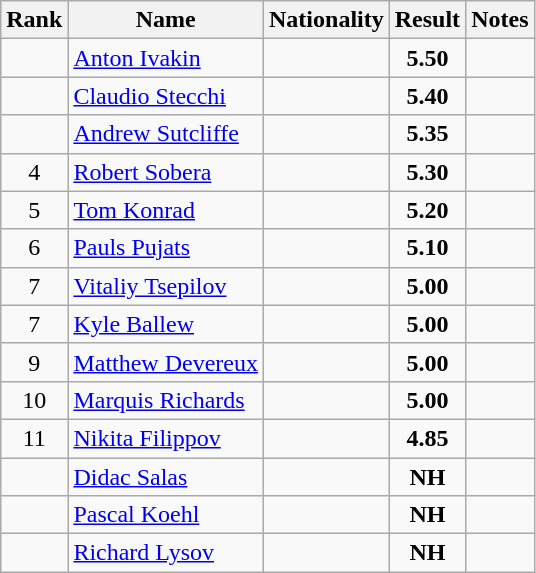<table class="wikitable sortable" style="text-align:center">
<tr>
<th>Rank</th>
<th>Name</th>
<th>Nationality</th>
<th>Result</th>
<th>Notes</th>
</tr>
<tr>
<td></td>
<td align=left><a href='#'>Anton Ivakin</a></td>
<td align=left></td>
<td><strong>5.50</strong></td>
<td></td>
</tr>
<tr>
<td></td>
<td align=left><a href='#'>Claudio Stecchi</a></td>
<td align=left></td>
<td><strong>5.40</strong></td>
<td></td>
</tr>
<tr>
<td></td>
<td align=left><a href='#'>Andrew Sutcliffe</a></td>
<td align=left></td>
<td><strong>5.35</strong></td>
<td></td>
</tr>
<tr>
<td>4</td>
<td align=left><a href='#'>Robert Sobera</a></td>
<td align=left></td>
<td><strong>5.30</strong></td>
<td></td>
</tr>
<tr>
<td>5</td>
<td align=left><a href='#'>Tom Konrad</a></td>
<td align=left></td>
<td><strong>5.20</strong></td>
<td></td>
</tr>
<tr>
<td>6</td>
<td align=left><a href='#'>Pauls Pujats</a></td>
<td align=left></td>
<td><strong>5.10</strong></td>
<td></td>
</tr>
<tr>
<td>7</td>
<td align=left><a href='#'>Vitaliy Tsepilov</a></td>
<td align=left></td>
<td><strong>5.00</strong></td>
<td></td>
</tr>
<tr>
<td>7</td>
<td align=left><a href='#'>Kyle Ballew</a></td>
<td align=left></td>
<td><strong>5.00</strong></td>
<td></td>
</tr>
<tr>
<td>9</td>
<td align=left><a href='#'>Matthew Devereux</a></td>
<td align=left></td>
<td><strong>5.00</strong></td>
<td></td>
</tr>
<tr>
<td>10</td>
<td align=left><a href='#'>Marquis Richards</a></td>
<td align=left></td>
<td><strong>5.00</strong></td>
<td></td>
</tr>
<tr>
<td>11</td>
<td align=left><a href='#'>Nikita Filippov</a></td>
<td align=left></td>
<td><strong>4.85</strong></td>
<td></td>
</tr>
<tr>
<td></td>
<td align=left><a href='#'>Didac Salas</a></td>
<td align=left></td>
<td><strong>NH</strong></td>
<td></td>
</tr>
<tr>
<td></td>
<td align=left><a href='#'>Pascal Koehl</a></td>
<td align=left></td>
<td><strong>NH</strong></td>
<td></td>
</tr>
<tr>
<td></td>
<td align=left><a href='#'>Richard Lysov</a></td>
<td align=left></td>
<td><strong>NH</strong></td>
<td></td>
</tr>
</table>
